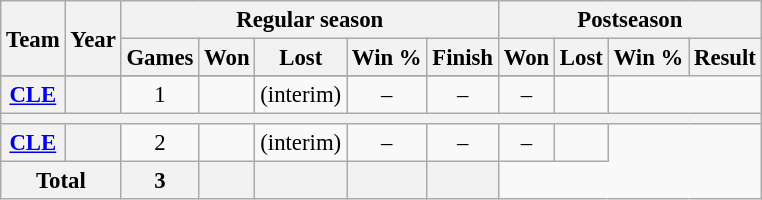<table class="wikitable" style="font-size: 95%; text-align:center;">
<tr>
<th rowspan="2">Team</th>
<th rowspan="2">Year</th>
<th colspan="5">Regular season</th>
<th colspan="4">Postseason</th>
</tr>
<tr>
<th>Games</th>
<th>Won</th>
<th>Lost</th>
<th>Win %</th>
<th>Finish</th>
<th>Won</th>
<th>Lost</th>
<th>Win %</th>
<th>Result</th>
</tr>
<tr>
</tr>
<tr>
<th><a href='#'>CLE</a></th>
<th></th>
<td>1</td>
<td></td>
<td>(interim)</td>
<td>–</td>
<td>–</td>
<td>–</td>
<td></td>
</tr>
<tr>
<th colspan=11></th>
</tr>
<tr>
<th><a href='#'>CLE</a></th>
<th></th>
<td>2</td>
<td></td>
<td>(interim)</td>
<td>–</td>
<td>–</td>
<td>–</td>
<td></td>
</tr>
<tr>
<th colspan="2">Total</th>
<th>3</th>
<th></th>
<th></th>
<th></th>
<th></th>
</tr>
</table>
